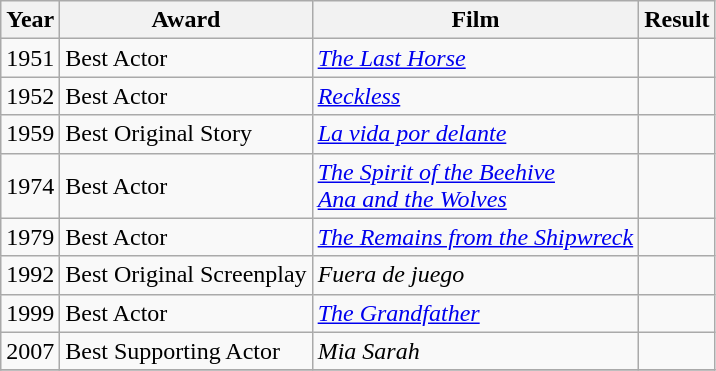<table class="wikitable sortable">
<tr>
<th>Year</th>
<th>Award</th>
<th>Film</th>
<th>Result</th>
</tr>
<tr>
<td>1951</td>
<td>Best Actor</td>
<td><em><a href='#'>The Last Horse</a></em></td>
<td></td>
</tr>
<tr>
<td>1952</td>
<td>Best Actor</td>
<td><em><a href='#'>Reckless</a></em></td>
<td></td>
</tr>
<tr>
<td>1959</td>
<td>Best Original Story</td>
<td><em><a href='#'>La vida por delante</a></em></td>
<td></td>
</tr>
<tr>
<td>1974</td>
<td>Best Actor</td>
<td><em><a href='#'>The Spirit of the Beehive</a></em> <br> <em><a href='#'>Ana and the Wolves</a></em></td>
<td></td>
</tr>
<tr>
<td>1979</td>
<td>Best Actor</td>
<td><em><a href='#'>The Remains from the Shipwreck</a></em></td>
<td></td>
</tr>
<tr>
<td>1992</td>
<td>Best Original Screenplay</td>
<td><em>Fuera de juego</em></td>
<td></td>
</tr>
<tr>
<td>1999</td>
<td>Best Actor</td>
<td><em><a href='#'>The Grandfather</a></em></td>
<td></td>
</tr>
<tr>
<td>2007</td>
<td>Best Supporting Actor</td>
<td><em>Mia Sarah</em></td>
<td></td>
</tr>
<tr>
</tr>
</table>
